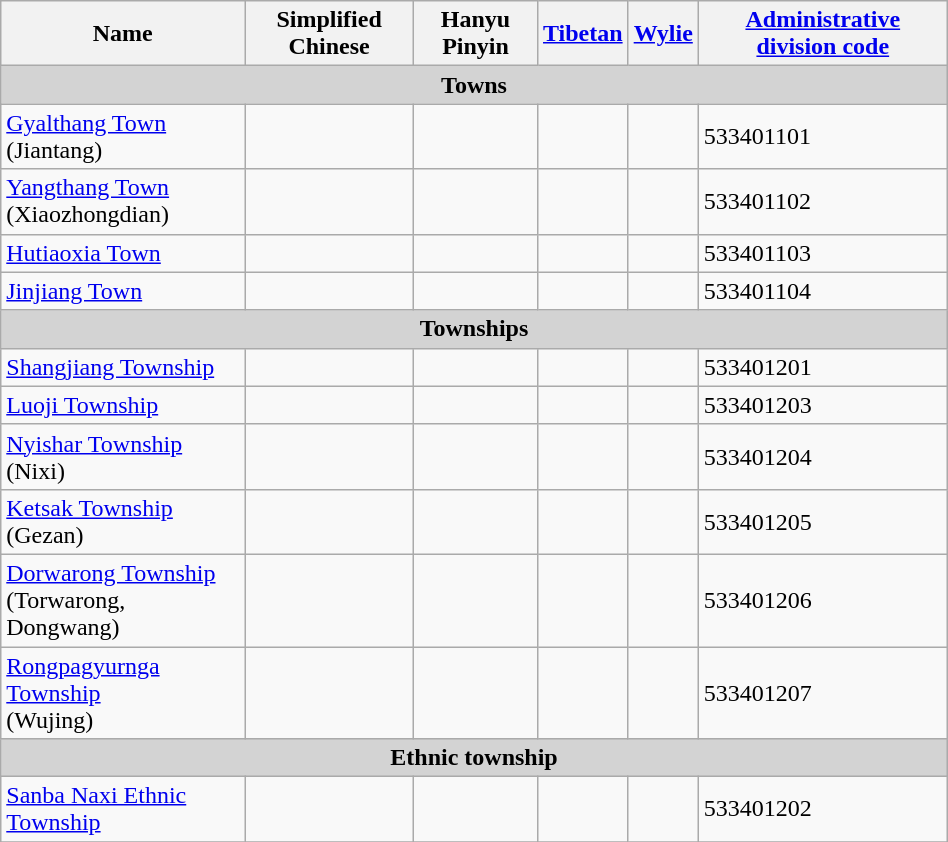<table class="wikitable" align="center" style="width:50%; border="1">
<tr>
<th>Name</th>
<th>Simplified Chinese</th>
<th>Hanyu Pinyin</th>
<th><a href='#'>Tibetan</a></th>
<th><a href='#'>Wylie</a></th>
<th><a href='#'>Administrative division code</a></th>
</tr>
<tr>
<td colspan="7"  style="text-align:center; background:#d3d3d3;"><strong>Towns</strong></td>
</tr>
<tr --------->
<td><a href='#'>Gyalthang Town</a><br>(Jiantang)</td>
<td></td>
<td></td>
<td></td>
<td></td>
<td>533401101</td>
</tr>
<tr>
<td><a href='#'>Yangthang Town</a><br>(Xiaozhongdian)</td>
<td></td>
<td></td>
<td></td>
<td></td>
<td>533401102</td>
</tr>
<tr>
<td><a href='#'>Hutiaoxia Town</a></td>
<td></td>
<td></td>
<td></td>
<td></td>
<td>533401103</td>
</tr>
<tr>
<td><a href='#'>Jinjiang Town</a></td>
<td></td>
<td></td>
<td></td>
<td></td>
<td>533401104</td>
</tr>
<tr>
<td colspan="7"  style="text-align:center; background:#d3d3d3;"><strong>Townships</strong></td>
</tr>
<tr --------->
<td><a href='#'>Shangjiang Township</a></td>
<td></td>
<td></td>
<td></td>
<td></td>
<td>533401201</td>
</tr>
<tr>
<td><a href='#'>Luoji Township</a></td>
<td></td>
<td></td>
<td></td>
<td></td>
<td>533401203</td>
</tr>
<tr>
<td><a href='#'>Nyishar Township</a><br>(Nixi)</td>
<td></td>
<td></td>
<td></td>
<td></td>
<td>533401204</td>
</tr>
<tr>
<td><a href='#'>Ketsak Township</a><br>(Gezan)</td>
<td></td>
<td></td>
<td></td>
<td></td>
<td>533401205</td>
</tr>
<tr>
<td><a href='#'>Dorwarong Township</a><br>(Torwarong, Dongwang)</td>
<td></td>
<td></td>
<td></td>
<td></td>
<td>533401206</td>
</tr>
<tr>
<td><a href='#'>Rongpagyurnga Township</a><br>(Wujing)</td>
<td></td>
<td></td>
<td></td>
<td></td>
<td>533401207</td>
</tr>
<tr>
<td colspan="7"  style="text-align:center; background:#d3d3d3;"><strong>Ethnic township</strong></td>
</tr>
<tr --------->
<td><a href='#'>Sanba Naxi Ethnic Township</a></td>
<td></td>
<td></td>
<td></td>
<td></td>
<td>533401202</td>
</tr>
<tr>
</tr>
</table>
